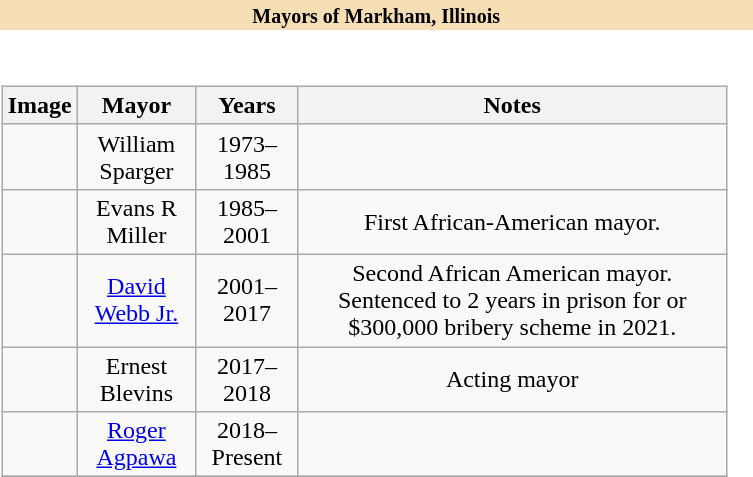<table class="toccolours collapsible collapsed" width=40% align="left">
<tr>
<th style="background:#F5DEB3"><small>Mayors of Markham, Illinois</small></th>
</tr>
<tr>
<td><br><table class="wikitable" style="text-align:center">
<tr>
<th>Image</th>
<th>Mayor</th>
<th>Years</th>
<th>Notes</th>
</tr>
<tr style="height:2em">
<td></td>
<td>William Sparger</td>
<td>1973–1985</td>
</tr>
<tr>
<td></td>
<td>Evans R Miller</td>
<td>1985–2001</td>
<td>First African-American mayor.</td>
</tr>
<tr>
<td></td>
<td><a href='#'>David Webb Jr.</a></td>
<td>2001–2017</td>
<td>Second African American mayor. Sentenced to 2 years in prison for or $300,000 bribery scheme in 2021.</td>
</tr>
<tr>
<td></td>
<td>Ernest Blevins</td>
<td>2017–2018</td>
<td>Acting mayor</td>
</tr>
<tr>
<td></td>
<td><a href='#'>Roger Agpawa</a></td>
<td>2018–Present</td>
<td></td>
</tr>
<tr>
</tr>
</table>
</td>
</tr>
</table>
